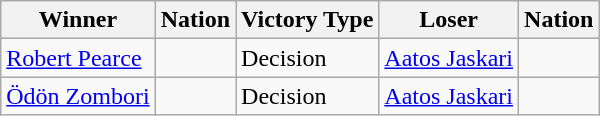<table class="wikitable sortable" style="text-align:left;">
<tr>
<th>Winner</th>
<th>Nation</th>
<th>Victory Type</th>
<th>Loser</th>
<th>Nation</th>
</tr>
<tr>
<td><a href='#'>Robert Pearce</a></td>
<td></td>
<td>Decision</td>
<td><a href='#'>Aatos Jaskari</a></td>
<td></td>
</tr>
<tr>
<td><a href='#'>Ödön Zombori</a></td>
<td></td>
<td>Decision</td>
<td><a href='#'>Aatos Jaskari</a></td>
<td></td>
</tr>
</table>
